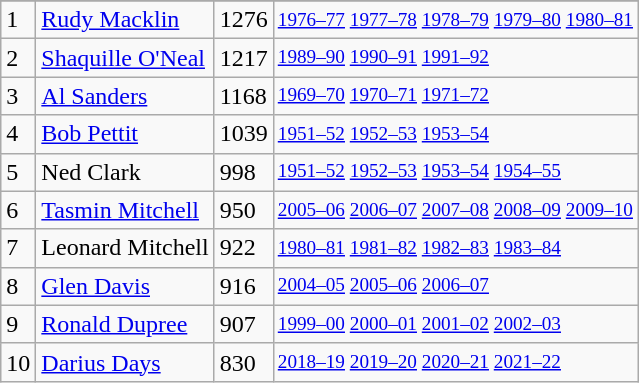<table class="wikitable">
<tr>
</tr>
<tr>
<td>1</td>
<td><a href='#'>Rudy Macklin</a></td>
<td>1276</td>
<td style="font-size:80%;"><a href='#'>1976–77</a> <a href='#'>1977–78</a> <a href='#'>1978–79</a> <a href='#'>1979–80</a> <a href='#'>1980–81</a></td>
</tr>
<tr>
<td>2</td>
<td><a href='#'>Shaquille O'Neal</a></td>
<td>1217</td>
<td style="font-size:80%;"><a href='#'>1989–90</a> <a href='#'>1990–91</a> <a href='#'>1991–92</a></td>
</tr>
<tr>
<td>3</td>
<td><a href='#'>Al Sanders</a></td>
<td>1168</td>
<td style="font-size:80%;"><a href='#'>1969–70</a> <a href='#'>1970–71</a> <a href='#'>1971–72</a></td>
</tr>
<tr>
<td>4</td>
<td><a href='#'>Bob Pettit</a></td>
<td>1039</td>
<td style="font-size:80%;"><a href='#'>1951–52</a> <a href='#'>1952–53</a> <a href='#'>1953–54</a></td>
</tr>
<tr>
<td>5</td>
<td>Ned Clark</td>
<td>998</td>
<td style="font-size:80%;"><a href='#'>1951–52</a> <a href='#'>1952–53</a> <a href='#'>1953–54</a> <a href='#'>1954–55</a></td>
</tr>
<tr>
<td>6</td>
<td><a href='#'>Tasmin Mitchell</a></td>
<td>950</td>
<td style="font-size:80%;"><a href='#'>2005–06</a> <a href='#'>2006–07</a> <a href='#'>2007–08</a> <a href='#'>2008–09</a> <a href='#'>2009–10</a></td>
</tr>
<tr>
<td>7</td>
<td>Leonard Mitchell</td>
<td>922</td>
<td style="font-size:80%;"><a href='#'>1980–81</a> <a href='#'>1981–82</a> <a href='#'>1982–83</a> <a href='#'>1983–84</a></td>
</tr>
<tr>
<td>8</td>
<td><a href='#'>Glen Davis</a></td>
<td>916</td>
<td style="font-size:80%;"><a href='#'>2004–05</a> <a href='#'>2005–06</a> <a href='#'>2006–07</a></td>
</tr>
<tr>
<td>9</td>
<td><a href='#'>Ronald Dupree</a></td>
<td>907</td>
<td style="font-size:80%;"><a href='#'>1999–00</a> <a href='#'>2000–01</a> <a href='#'>2001–02</a> <a href='#'>2002–03</a></td>
</tr>
<tr>
<td>10</td>
<td><a href='#'>Darius Days</a></td>
<td>830</td>
<td style="font-size:80%;"><a href='#'>2018–19</a> <a href='#'>2019–20</a> <a href='#'>2020–21</a> <a href='#'>2021–22</a></td>
</tr>
</table>
